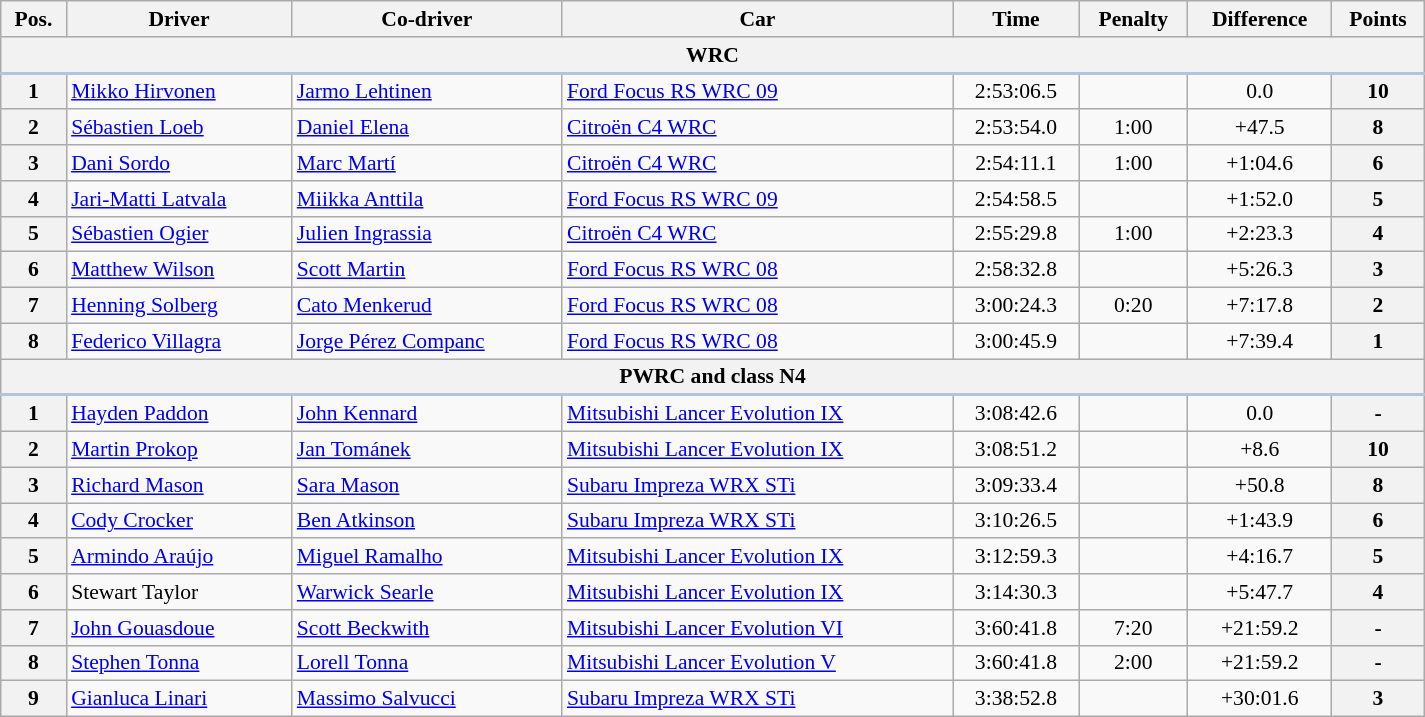<table class="wikitable" width=100% style="text-align: center; font-size: 90%; max-width: 950px;">
<tr>
<th>Pos.</th>
<th>Driver</th>
<th>Co-driver</th>
<th>Car</th>
<th>Time</th>
<th>Penalty</th>
<th>Difference</th>
<th>Points</th>
</tr>
<tr>
<th colspan="8" style="border-bottom: 2px solid LightSteelBlue;">WRC</th>
</tr>
<tr>
<th>1</th>
<td align="left"> <a href='#'>Mikko Hirvonen</a></td>
<td align="left"> <a href='#'>Jarmo Lehtinen</a></td>
<td align="left"><a href='#'>Ford Focus RS WRC 09</a></td>
<td>2:53:06.5</td>
<td></td>
<td>0.0</td>
<th>10</th>
</tr>
<tr>
<th>2</th>
<td align="left"> <a href='#'>Sébastien Loeb</a></td>
<td align="left"> <a href='#'>Daniel Elena</a></td>
<td align="left"><a href='#'>Citroën C4 WRC</a></td>
<td>2:53:54.0</td>
<td>1:00</td>
<td>+47.5</td>
<th>8</th>
</tr>
<tr>
<th>3</th>
<td align="left"> <a href='#'>Dani Sordo</a></td>
<td align="left"> <a href='#'>Marc Martí</a></td>
<td align="left"><a href='#'>Citroën C4 WRC</a></td>
<td>2:54:11.1</td>
<td>1:00</td>
<td>+1:04.6</td>
<th>6</th>
</tr>
<tr>
<th>4</th>
<td align="left"> <a href='#'>Jari-Matti Latvala</a></td>
<td align="left"> <a href='#'>Miikka Anttila</a></td>
<td align="left"><a href='#'>Ford Focus RS WRC 09</a></td>
<td>2:54:58.5</td>
<td></td>
<td>+1:52.0</td>
<th>5</th>
</tr>
<tr>
<th>5</th>
<td align="left"> <a href='#'>Sébastien Ogier</a></td>
<td align="left"> <a href='#'>Julien Ingrassia</a></td>
<td align="left"><a href='#'>Citroën C4 WRC</a></td>
<td>2:55:29.8</td>
<td>1:00</td>
<td>+2:23.3</td>
<th>4</th>
</tr>
<tr>
<th>6</th>
<td align="left"> <a href='#'>Matthew Wilson</a></td>
<td align="left"> <a href='#'>Scott Martin</a></td>
<td align="left"><a href='#'>Ford Focus RS WRC 08</a></td>
<td>2:58:32.8</td>
<td></td>
<td>+5:26.3</td>
<th>3</th>
</tr>
<tr>
<th>7</th>
<td align="left"> <a href='#'>Henning Solberg</a></td>
<td align="left"> <a href='#'>Cato Menkerud</a></td>
<td align="left"><a href='#'>Ford Focus RS WRC 08</a></td>
<td>3:00:24.3</td>
<td>0:20</td>
<td>+7:17.8</td>
<th>2</th>
</tr>
<tr>
<th>8</th>
<td align="left"> <a href='#'>Federico Villagra</a></td>
<td align="left"> <a href='#'>Jorge Pérez Companc</a></td>
<td align="left"><a href='#'>Ford Focus RS WRC 08</a></td>
<td>3:00:45.9</td>
<td></td>
<td>+7:39.4</td>
<th>1</th>
</tr>
<tr>
<th colspan="8" style="border-bottom: 2px solid LightSteelBlue;">PWRC and class N4</th>
</tr>
<tr>
<th>1</th>
<td align="left"> <a href='#'>Hayden Paddon</a></td>
<td align="left"> <a href='#'>John Kennard</a></td>
<td align="left"><a href='#'>Mitsubishi Lancer Evolution IX</a></td>
<td>3:08:42.6</td>
<td></td>
<td>0.0</td>
<th>-</th>
</tr>
<tr>
<th>2</th>
<td align="left"> <a href='#'>Martin Prokop</a></td>
<td align="left"> <a href='#'>Jan Tománek</a></td>
<td align="left"><a href='#'>Mitsubishi Lancer Evolution IX</a></td>
<td>3:08:51.2</td>
<td></td>
<td>+8.6</td>
<th>10</th>
</tr>
<tr>
<th>3</th>
<td align="left"> <a href='#'>Richard Mason</a></td>
<td align="left"> <a href='#'>Sara Mason</a></td>
<td align="left"><a href='#'>Subaru Impreza WRX STi</a></td>
<td>3:09:33.4</td>
<td></td>
<td>+50.8</td>
<th>8</th>
</tr>
<tr>
<th>4</th>
<td align="left"> <a href='#'>Cody Crocker</a></td>
<td align="left"> <a href='#'>Ben Atkinson</a></td>
<td align="left"><a href='#'>Subaru Impreza WRX STi</a></td>
<td>3:10:26.5</td>
<td></td>
<td>+1:43.9</td>
<th>6</th>
</tr>
<tr>
<th>5</th>
<td align="left"> <a href='#'>Armindo Araújo</a></td>
<td align="left"> <a href='#'>Miguel Ramalho</a></td>
<td align="left"><a href='#'>Mitsubishi Lancer Evolution IX</a></td>
<td>3:12:59.3</td>
<td></td>
<td>+4:16.7</td>
<th>5</th>
</tr>
<tr>
<th>6</th>
<td align="left"> Stewart Taylor</td>
<td align="left"> <a href='#'>Warwick Searle</a></td>
<td align="left"><a href='#'>Mitsubishi Lancer Evolution IX</a></td>
<td>3:14:30.3</td>
<td></td>
<td>+5:47.7</td>
<th>4</th>
</tr>
<tr>
<th>7</th>
<td align="left"> <a href='#'>John Gouasdoue</a></td>
<td align="left"> <a href='#'>Scott Beckwith</a></td>
<td align="left"><a href='#'>Mitsubishi Lancer Evolution VI</a></td>
<td>3:60:41.8</td>
<td>7:20</td>
<td>+21:59.2</td>
<th>-</th>
</tr>
<tr>
<th>8</th>
<td align="left"> <a href='#'>Stephen Tonna</a></td>
<td align="left"> <a href='#'>Lorell Tonna</a></td>
<td align="left"><a href='#'>Mitsubishi Lancer Evolution V</a></td>
<td>3:60:41.8</td>
<td>2:00</td>
<td>+21:59.2</td>
<th>-</th>
</tr>
<tr>
<th>9</th>
<td align="left"> <a href='#'>Gianluca Linari</a></td>
<td align="left"> <a href='#'>Massimo Salvucci</a></td>
<td align="left"><a href='#'>Subaru Impreza WRX STi</a></td>
<td>3:38:52.8</td>
<td></td>
<td>+30:01.6</td>
<th>3</th>
</tr>
</table>
